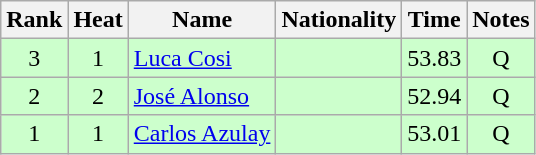<table class="wikitable sortable" style="text-align:center">
<tr>
<th>Rank</th>
<th>Heat</th>
<th>Name</th>
<th>Nationality</th>
<th>Time</th>
<th>Notes</th>
</tr>
<tr bgcolor=ccffcc>
<td>3</td>
<td>1</td>
<td align=left><a href='#'>Luca Cosi</a></td>
<td align=left></td>
<td>53.83</td>
<td>Q</td>
</tr>
<tr bgcolor=ccffcc>
<td>2</td>
<td>2</td>
<td align=left><a href='#'>José Alonso</a></td>
<td align=left></td>
<td>52.94</td>
<td>Q</td>
</tr>
<tr bgcolor=ccffcc>
<td>1</td>
<td>1</td>
<td align=left><a href='#'>Carlos Azulay</a></td>
<td align=left></td>
<td>53.01</td>
<td>Q</td>
</tr>
</table>
